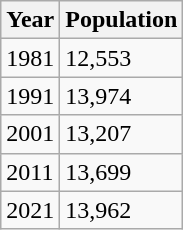<table class=wikitable>
<tr>
<th>Year</th>
<th>Population</th>
</tr>
<tr>
<td>1981</td>
<td>12,553</td>
</tr>
<tr>
<td>1991</td>
<td>13,974</td>
</tr>
<tr>
<td>2001</td>
<td>13,207</td>
</tr>
<tr>
<td>2011</td>
<td>13,699</td>
</tr>
<tr>
<td>2021</td>
<td>13,962</td>
</tr>
</table>
